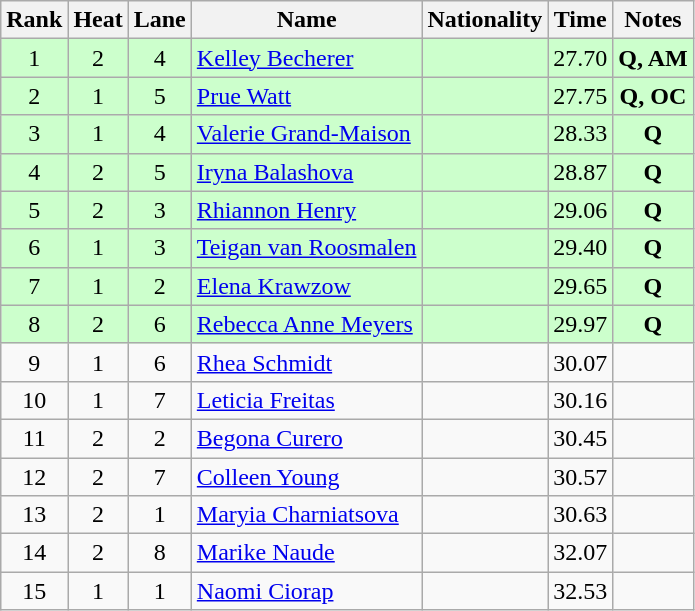<table class="wikitable sortable" style="text-align:center">
<tr>
<th>Rank</th>
<th>Heat</th>
<th>Lane</th>
<th>Name</th>
<th>Nationality</th>
<th>Time</th>
<th>Notes</th>
</tr>
<tr bgcolor=ccffcc>
<td>1</td>
<td>2</td>
<td>4</td>
<td align=left><a href='#'>Kelley Becherer</a></td>
<td align=left></td>
<td>27.70</td>
<td><strong>Q, AM</strong></td>
</tr>
<tr bgcolor=ccffcc>
<td>2</td>
<td>1</td>
<td>5</td>
<td align=left><a href='#'>Prue Watt</a></td>
<td align=left></td>
<td>27.75</td>
<td><strong>Q, OC</strong></td>
</tr>
<tr bgcolor=ccffcc>
<td>3</td>
<td>1</td>
<td>4</td>
<td align=left><a href='#'>Valerie Grand-Maison</a></td>
<td align=left></td>
<td>28.33</td>
<td><strong>Q</strong></td>
</tr>
<tr bgcolor=ccffcc>
<td>4</td>
<td>2</td>
<td>5</td>
<td align=left><a href='#'>Iryna Balashova</a></td>
<td align=left></td>
<td>28.87</td>
<td><strong>Q</strong></td>
</tr>
<tr bgcolor=ccffcc>
<td>5</td>
<td>2</td>
<td>3</td>
<td align=left><a href='#'>Rhiannon Henry</a></td>
<td align=left></td>
<td>29.06</td>
<td><strong>Q</strong></td>
</tr>
<tr bgcolor=ccffcc>
<td>6</td>
<td>1</td>
<td>3</td>
<td align=left><a href='#'>Teigan van Roosmalen</a></td>
<td align=left></td>
<td>29.40</td>
<td><strong>Q</strong></td>
</tr>
<tr bgcolor=ccffcc>
<td>7</td>
<td>1</td>
<td>2</td>
<td align=left><a href='#'>Elena Krawzow</a></td>
<td align=left></td>
<td>29.65</td>
<td><strong>Q</strong></td>
</tr>
<tr bgcolor=ccffcc>
<td>8</td>
<td>2</td>
<td>6</td>
<td align=left><a href='#'>Rebecca Anne Meyers</a></td>
<td align=left></td>
<td>29.97</td>
<td><strong>Q</strong></td>
</tr>
<tr>
<td>9</td>
<td>1</td>
<td>6</td>
<td align=left><a href='#'>Rhea Schmidt</a></td>
<td align=left></td>
<td>30.07</td>
<td></td>
</tr>
<tr>
<td>10</td>
<td>1</td>
<td>7</td>
<td align=left><a href='#'>Leticia Freitas</a></td>
<td align=left></td>
<td>30.16</td>
<td></td>
</tr>
<tr>
<td>11</td>
<td>2</td>
<td>2</td>
<td align=left><a href='#'>Begona Curero</a></td>
<td align=left></td>
<td>30.45</td>
<td></td>
</tr>
<tr>
<td>12</td>
<td>2</td>
<td>7</td>
<td align=left><a href='#'>Colleen Young</a></td>
<td align=left></td>
<td>30.57</td>
<td></td>
</tr>
<tr>
<td>13</td>
<td>2</td>
<td>1</td>
<td align=left><a href='#'>Maryia Charniatsova</a></td>
<td align=left></td>
<td>30.63</td>
<td></td>
</tr>
<tr>
<td>14</td>
<td>2</td>
<td>8</td>
<td align=left><a href='#'>Marike Naude</a></td>
<td align=left></td>
<td>32.07</td>
<td></td>
</tr>
<tr>
<td>15</td>
<td>1</td>
<td>1</td>
<td align=left><a href='#'>Naomi Ciorap</a></td>
<td align=left></td>
<td>32.53</td>
<td></td>
</tr>
</table>
